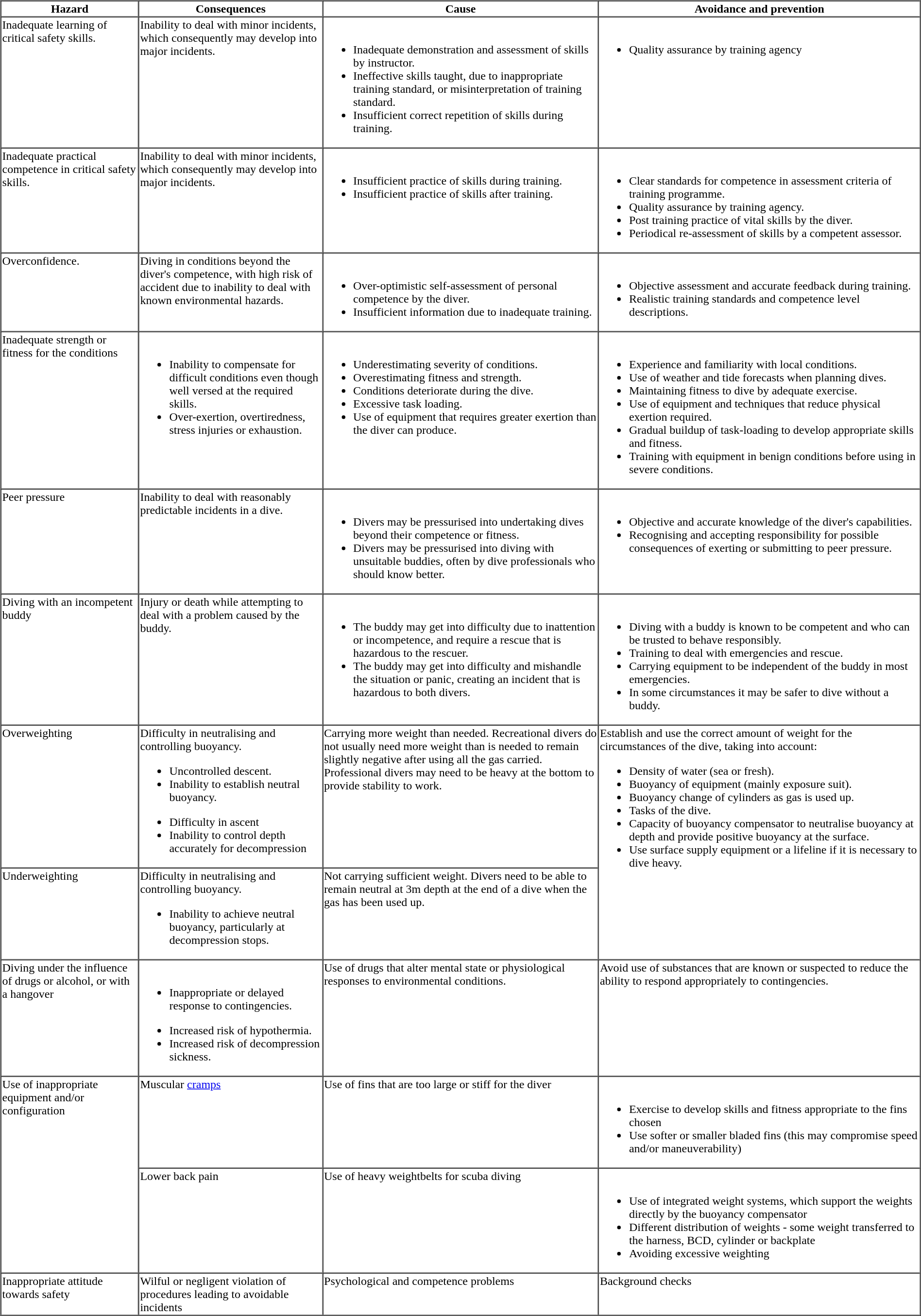<table cellspacing="0" border="1" bgcolor="white">
<tr>
<th scope="col" width="15%">Hazard</th>
<th scope="col" width="20%">Consequences</th>
<th scope="col" width="30%">Cause</th>
<th scope="col" width="35%">Avoidance and prevention</th>
</tr>
<tr valign="top">
<td>Inadequate learning of critical safety skills.</td>
<td>Inability to deal with minor incidents, which consequently may develop into major incidents.</td>
<td><br><ul><li>Inadequate demonstration and assessment of skills by instructor.</li><li>Ineffective skills taught, due to inappropriate training standard, or misinterpretation of training standard.</li><li>Insufficient correct repetition of skills during training.</li></ul></td>
<td><br><ul><li>Quality assurance by training agency</li></ul></td>
</tr>
<tr valign="top">
<td>Inadequate practical competence in critical safety skills.</td>
<td>Inability to deal with minor incidents, which consequently may develop into major incidents.</td>
<td><br><ul><li>Insufficient practice of skills during training.</li><li>Insufficient practice of skills after training.</li></ul></td>
<td><br><ul><li>Clear standards for competence in assessment criteria of training programme.</li><li>Quality assurance by training agency.</li><li>Post training practice of vital skills by the diver.</li><li>Periodical re-assessment of skills by a competent assessor.</li></ul></td>
</tr>
<tr valign="top">
<td>Overconfidence.</td>
<td>Diving in conditions beyond the diver's competence, with high risk of accident due to inability to deal with known environmental hazards.</td>
<td><br><ul><li>Over-optimistic self-assessment of personal competence by the diver.</li><li>Insufficient information due to inadequate training.</li></ul></td>
<td><br><ul><li>Objective assessment and accurate feedback during training.</li><li>Realistic training standards and competence level descriptions.</li></ul></td>
</tr>
<tr valign="top">
<td>Inadequate strength or fitness for the conditions</td>
<td><br><ul><li>Inability to compensate for difficult conditions even though well versed at the required skills.</li><li>Over-exertion, overtiredness, stress injuries or exhaustion.</li></ul></td>
<td><br><ul><li>Underestimating severity of conditions.</li><li>Overestimating fitness and strength.</li><li>Conditions deteriorate during the dive.</li><li>Excessive task loading.</li><li>Use of equipment that requires greater exertion than the diver can produce.</li></ul></td>
<td><br><ul><li>Experience and familiarity with local conditions.</li><li>Use of weather and tide forecasts when planning dives.</li><li>Maintaining fitness to dive by adequate exercise.</li><li>Use of equipment and techniques that reduce physical exertion required.</li><li>Gradual buildup of task-loading to develop appropriate skills and fitness.</li><li>Training with equipment in benign conditions before using in severe conditions.</li></ul></td>
</tr>
<tr valign="top">
<td>Peer pressure</td>
<td>Inability to deal with reasonably predictable incidents in a dive.</td>
<td><br><ul><li>Divers may be pressurised into undertaking dives beyond their competence or fitness.</li><li>Divers may be pressurised into diving with unsuitable buddies, often by dive professionals who should know better.</li></ul></td>
<td><br><ul><li>Objective and accurate knowledge of the diver's capabilities.</li><li>Recognising and accepting responsibility for possible consequences of exerting or submitting to peer pressure.</li></ul></td>
</tr>
<tr valign="top">
<td>Diving with an incompetent buddy</td>
<td>Injury or death while attempting to deal with a problem caused by the buddy.</td>
<td><br><ul><li>The buddy may get into difficulty due to inattention or incompetence, and require a rescue that is hazardous to the rescuer.</li><li>The buddy may get into difficulty and mishandle the situation or panic, creating an incident that is hazardous to both divers.</li></ul></td>
<td><br><ul><li>Diving with a buddy is known to be competent and who can be trusted to behave responsibly.</li><li>Training to deal with emergencies and rescue.</li><li>Carrying equipment to be independent of the buddy in most emergencies.</li><li>In some circumstances it may be safer to dive without a buddy.</li></ul></td>
</tr>
<tr valign="top">
<td>Overweighting</td>
<td>Difficulty in neutralising and controlling buoyancy.<br><ul><li>Uncontrolled descent.</li><li>Inability to establish neutral buoyancy.</li></ul><ul><li>Difficulty in ascent</li><li>Inability to control depth accurately for decompression</li></ul></td>
<td>Carrying more weight than needed. Recreational divers do not usually need more weight than is needed to remain slightly negative after using all the gas carried. Professional divers may need to be heavy at the bottom to provide stability to work.</td>
<td rowspan="2">Establish and use the correct amount of weight for the circumstances of the dive, taking into account:<br><ul><li>Density of water (sea or fresh).</li><li>Buoyancy of equipment (mainly exposure suit).</li><li>Buoyancy change of cylinders as gas is used up.</li><li>Tasks of the dive.</li><li>Capacity of buoyancy compensator to neutralise buoyancy at depth and provide positive buoyancy at the surface.</li><li>Use surface supply equipment or a lifeline if it is necessary to dive heavy.</li></ul></td>
</tr>
<tr valign="top">
<td>Underweighting</td>
<td>Difficulty in neutralising and controlling buoyancy.<br><ul><li>Inability to achieve neutral buoyancy, particularly at decompression stops.</li></ul></td>
<td>Not carrying sufficient weight. Divers need to be able to remain neutral at 3m depth at the end of a dive when the gas has been used up.</td>
</tr>
<tr valign="top">
<td>Diving under the influence of drugs or alcohol, or with a hangover</td>
<td><br><ul><li>Inappropriate or delayed response to contingencies.</li></ul><ul><li>Increased risk of hypothermia.</li><li>Increased risk of decompression sickness.</li></ul></td>
<td>Use of drugs that alter mental state or physiological responses to environmental conditions.</td>
<td>Avoid use of substances that are known or suspected to reduce the ability to respond appropriately to contingencies.</td>
</tr>
<tr valign="top">
<td rowspan="2">Use of inappropriate equipment and/or configuration</td>
<td>Muscular <a href='#'>cramps</a></td>
<td>Use of fins that are too large or stiff for the diver</td>
<td><br><ul><li>Exercise to develop skills and fitness appropriate to the fins chosen</li><li>Use softer or smaller bladed fins (this may compromise speed and/or maneuverability)</li></ul></td>
</tr>
<tr valign="top">
<td>Lower back pain</td>
<td>Use of heavy weightbelts for scuba diving</td>
<td><br><ul><li>Use of integrated weight systems, which support the weights directly by the buoyancy compensator</li><li>Different distribution of weights - some weight transferred to the harness, BCD, cylinder or backplate</li><li>Avoiding excessive weighting</li></ul></td>
</tr>
<tr valign="top">
<td>Inappropriate attitude towards safety</td>
<td>Wilful or negligent violation of procedures leading to avoidable incidents</td>
<td>Psychological and competence problems</td>
<td>Background checks</td>
</tr>
</table>
